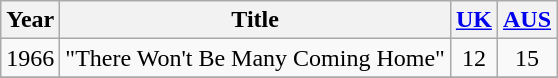<table class="wikitable">
<tr>
<th>Year</th>
<th>Title</th>
<th><a href='#'>UK</a></th>
<th><a href='#'>AUS</a></th>
</tr>
<tr>
<td>1966</td>
<td>"There Won't Be Many Coming Home"</td>
<td align="center">12</td>
<td align="center">15</td>
</tr>
<tr>
</tr>
</table>
